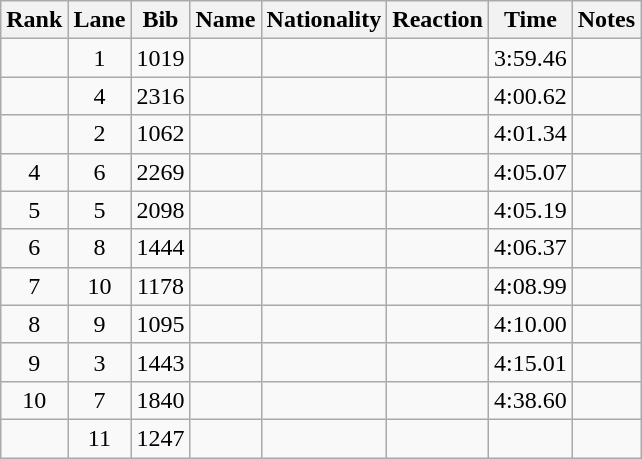<table class="wikitable sortable" style="text-align:center">
<tr>
<th>Rank</th>
<th>Lane</th>
<th>Bib</th>
<th>Name</th>
<th>Nationality</th>
<th>Reaction</th>
<th>Time</th>
<th>Notes</th>
</tr>
<tr>
<td></td>
<td>1</td>
<td>1019</td>
<td align=left></td>
<td align=left></td>
<td></td>
<td>3:59.46</td>
<td></td>
</tr>
<tr>
<td></td>
<td>4</td>
<td>2316</td>
<td align=left></td>
<td align=left></td>
<td></td>
<td>4:00.62</td>
<td></td>
</tr>
<tr>
<td></td>
<td>2</td>
<td>1062</td>
<td align=left></td>
<td align=left></td>
<td></td>
<td>4:01.34</td>
<td></td>
</tr>
<tr>
<td>4</td>
<td>6</td>
<td>2269</td>
<td align=left></td>
<td align=left></td>
<td></td>
<td>4:05.07</td>
<td></td>
</tr>
<tr>
<td>5</td>
<td>5</td>
<td>2098</td>
<td align=left></td>
<td align=left></td>
<td></td>
<td>4:05.19</td>
<td></td>
</tr>
<tr>
<td>6</td>
<td>8</td>
<td>1444</td>
<td align=left></td>
<td align=left></td>
<td></td>
<td>4:06.37</td>
<td></td>
</tr>
<tr>
<td>7</td>
<td>10</td>
<td>1178</td>
<td align=left></td>
<td align=left></td>
<td></td>
<td>4:08.99</td>
<td></td>
</tr>
<tr>
<td>8</td>
<td>9</td>
<td>1095</td>
<td align=left></td>
<td align=left></td>
<td></td>
<td>4:10.00</td>
<td></td>
</tr>
<tr>
<td>9</td>
<td>3</td>
<td>1443</td>
<td align=left></td>
<td align=left></td>
<td></td>
<td>4:15.01</td>
<td></td>
</tr>
<tr>
<td>10</td>
<td>7</td>
<td>1840</td>
<td align=left></td>
<td align=left></td>
<td></td>
<td>4:38.60</td>
<td></td>
</tr>
<tr>
<td></td>
<td>11</td>
<td>1247</td>
<td align=left></td>
<td align=left></td>
<td></td>
<td></td>
<td><strong></strong></td>
</tr>
</table>
